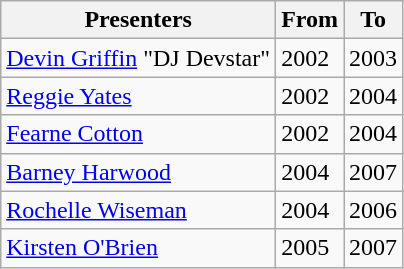<table class="wikitable">
<tr>
<th>Presenters</th>
<th>From</th>
<th>To</th>
</tr>
<tr>
<td><a href='#'>Devin Griffin</a> "DJ Devstar"</td>
<td>2002</td>
<td>2003</td>
</tr>
<tr>
<td><a href='#'>Reggie Yates</a></td>
<td>2002</td>
<td>2004</td>
</tr>
<tr>
<td><a href='#'>Fearne Cotton</a></td>
<td>2002</td>
<td>2004</td>
</tr>
<tr>
<td><a href='#'>Barney Harwood</a></td>
<td>2004</td>
<td>2007</td>
</tr>
<tr>
<td><a href='#'>Rochelle Wiseman</a></td>
<td>2004</td>
<td>2006</td>
</tr>
<tr>
<td><a href='#'>Kirsten O'Brien</a></td>
<td>2005</td>
<td>2007</td>
</tr>
</table>
